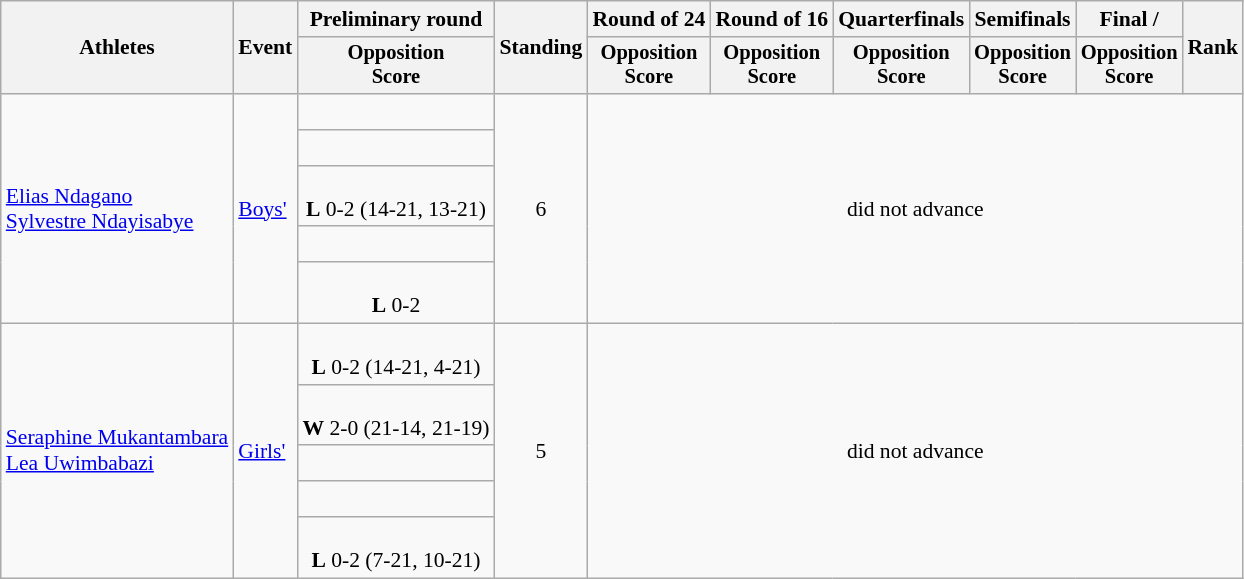<table class=wikitable style="font-size:90%">
<tr>
<th rowspan="2">Athletes</th>
<th rowspan="2">Event</th>
<th>Preliminary round</th>
<th rowspan="2">Standing</th>
<th>Round of 24</th>
<th>Round of 16</th>
<th>Quarterfinals</th>
<th>Semifinals</th>
<th>Final / </th>
<th rowspan=2>Rank</th>
</tr>
<tr style="font-size:95%">
<th>Opposition<br>Score</th>
<th>Opposition<br>Score</th>
<th>Opposition<br>Score</th>
<th>Opposition<br>Score</th>
<th>Opposition<br>Score</th>
<th>Opposition<br>Score</th>
</tr>
<tr align=center>
<td align=left rowspan=5><a href='#'>Elias Ndagano</a><br><a href='#'>Sylvestre Ndayisabye</a></td>
<td align=left rowspan=5><a href='#'>Boys'</a></td>
<td><br></td>
<td rowspan=5>6</td>
<td rowspan=5 colspan=6>did not advance</td>
</tr>
<tr align=center>
<td><br></td>
</tr>
<tr align=center>
<td><br><strong>L</strong> 0-2 (14-21, 13-21)</td>
</tr>
<tr align=center>
<td><br></td>
</tr>
<tr align=center>
<td><br><strong>L</strong> 0-2</td>
</tr>
<tr align=center>
<td align=left rowspan=5><a href='#'>Seraphine Mukantambara</a><br><a href='#'>Lea Uwimbabazi</a></td>
<td align=left rowspan=5><a href='#'>Girls'</a></td>
<td><br><strong>L</strong> 0-2 (14-21, 4-21)</td>
<td rowspan=5>5</td>
<td rowspan=5 colspan=6>did not advance</td>
</tr>
<tr align=center>
<td><br><strong>W</strong> 2-0 (21-14, 21-19)</td>
</tr>
<tr align=center>
<td><br></td>
</tr>
<tr align=center>
<td><br></td>
</tr>
<tr align=center>
<td><br><strong>L</strong> 0-2 (7-21, 10-21)</td>
</tr>
</table>
